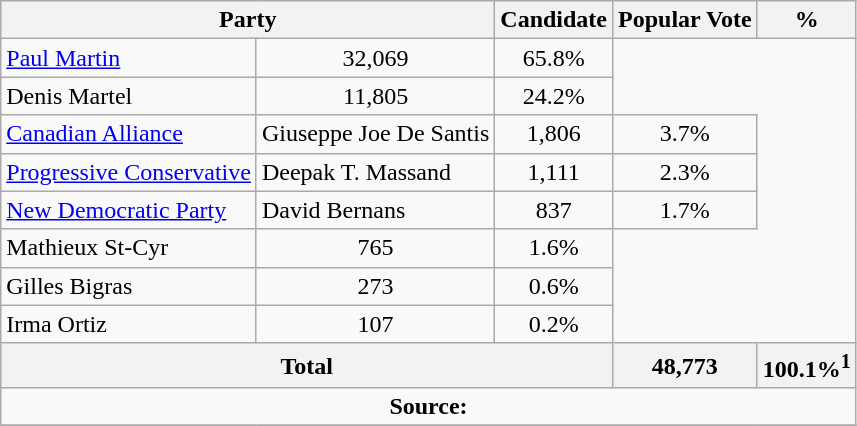<table class="wikitable">
<tr>
<th colspan="2">Party</th>
<th>Candidate</th>
<th>Popular Vote</th>
<th>%</th>
</tr>
<tr>
<td> <a href='#'>Paul Martin</a></td>
<td align=center>32,069</td>
<td align=center>65.8%</td>
</tr>
<tr>
<td>Denis Martel</td>
<td align=center>11,805</td>
<td align=center>24.2%</td>
</tr>
<tr>
<td><a href='#'>Canadian Alliance</a></td>
<td>Giuseppe Joe De Santis</td>
<td align=center>1,806</td>
<td align=center>3.7%</td>
</tr>
<tr>
<td><a href='#'>Progressive Conservative</a></td>
<td>Deepak T. Massand</td>
<td align=center>1,111</td>
<td align=center>2.3%</td>
</tr>
<tr>
<td><a href='#'>New Democratic Party</a></td>
<td>David Bernans</td>
<td align=center>837</td>
<td align=center>1.7%</td>
</tr>
<tr>
<td>Mathieux St-Cyr</td>
<td align=center>765</td>
<td align=center>1.6%</td>
</tr>
<tr>
<td>Gilles Bigras</td>
<td align=center>273</td>
<td align=center>0.6%</td>
</tr>
<tr>
<td>Irma Ortiz</td>
<td align=center>107</td>
<td align=center>0.2%</td>
</tr>
<tr>
<th colspan=3>Total</th>
<th>48,773</th>
<th>100.1%<sup>1</sup></th>
</tr>
<tr>
<td align="center" colspan=5><strong>Source:</strong> </td>
</tr>
<tr>
</tr>
</table>
